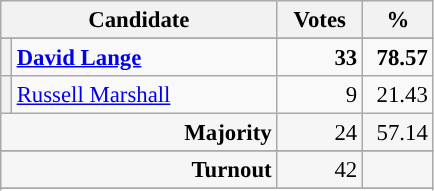<table class="wikitable" style="font-size: 95%;">
<tr style="background-color:#E9E9E9">
<th colspan="2" style="width: 170px">Candidate</th>
<th style="width: 50px">Votes</th>
<th style="width: 40px">%</th>
</tr>
<tr>
</tr>
<tr>
<th style="background-color: "></th>
<td style="width: 170px"><strong><a href='#'>David Lange</a></strong></td>
<td align="right"><strong>33</strong></td>
<td align="right"><strong>78.57</strong></td>
</tr>
<tr>
<th style="background-color: "></th>
<td style="width: 170px"><a href='#'>Russell Marshall</a></td>
<td align="right">9</td>
<td align="right">21.43</td>
</tr>
<tr style="background-color:#F6F6F6">
<td colspan="2" align="right"><strong>Majority</strong></td>
<td align="right">24</td>
<td align="right">57.14</td>
</tr>
<tr>
</tr>
<tr style="background-color:#F6F6F6">
<td colspan="2" align="right"><strong>Turnout</strong></td>
<td align="right">42</td>
<td></td>
</tr>
<tr>
</tr>
<tr style="background-color:#F6F6F6">
</tr>
</table>
